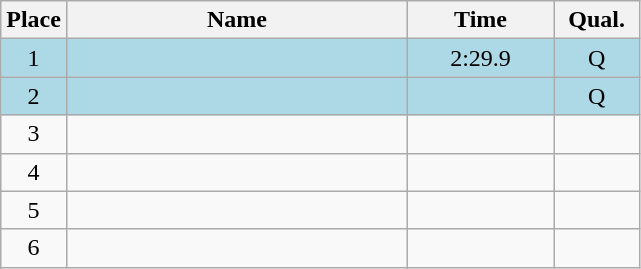<table class=wikitable style="text-align:center">
<tr>
<th width=20>Place</th>
<th width=220>Name</th>
<th width=90>Time</th>
<th width=50>Qual.</th>
</tr>
<tr bgcolor=lightblue>
<td>1</td>
<td align=left></td>
<td>2:29.9</td>
<td>Q</td>
</tr>
<tr bgcolor=lightblue>
<td>2</td>
<td align=left></td>
<td></td>
<td>Q</td>
</tr>
<tr>
<td>3</td>
<td align=left></td>
<td></td>
<td></td>
</tr>
<tr>
<td>4</td>
<td align=left></td>
<td></td>
<td></td>
</tr>
<tr>
<td>5</td>
<td align=left></td>
<td></td>
<td></td>
</tr>
<tr>
<td>6</td>
<td align=left></td>
<td></td>
<td></td>
</tr>
</table>
